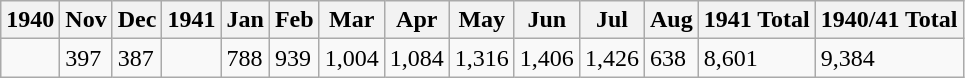<table class="wikitable">
<tr>
<th>1940</th>
<th>Nov</th>
<th>Dec</th>
<th>1941</th>
<th>Jan</th>
<th>Feb</th>
<th>Mar</th>
<th>Apr</th>
<th>May</th>
<th>Jun</th>
<th>Jul</th>
<th>Aug</th>
<th>1941 Total</th>
<th>1940/41 Total</th>
</tr>
<tr>
<td></td>
<td>397</td>
<td>387</td>
<td></td>
<td>788</td>
<td>939</td>
<td>1,004</td>
<td>1,084</td>
<td>1,316</td>
<td>1,406</td>
<td>1,426</td>
<td>638</td>
<td>8,601</td>
<td>9,384</td>
</tr>
</table>
